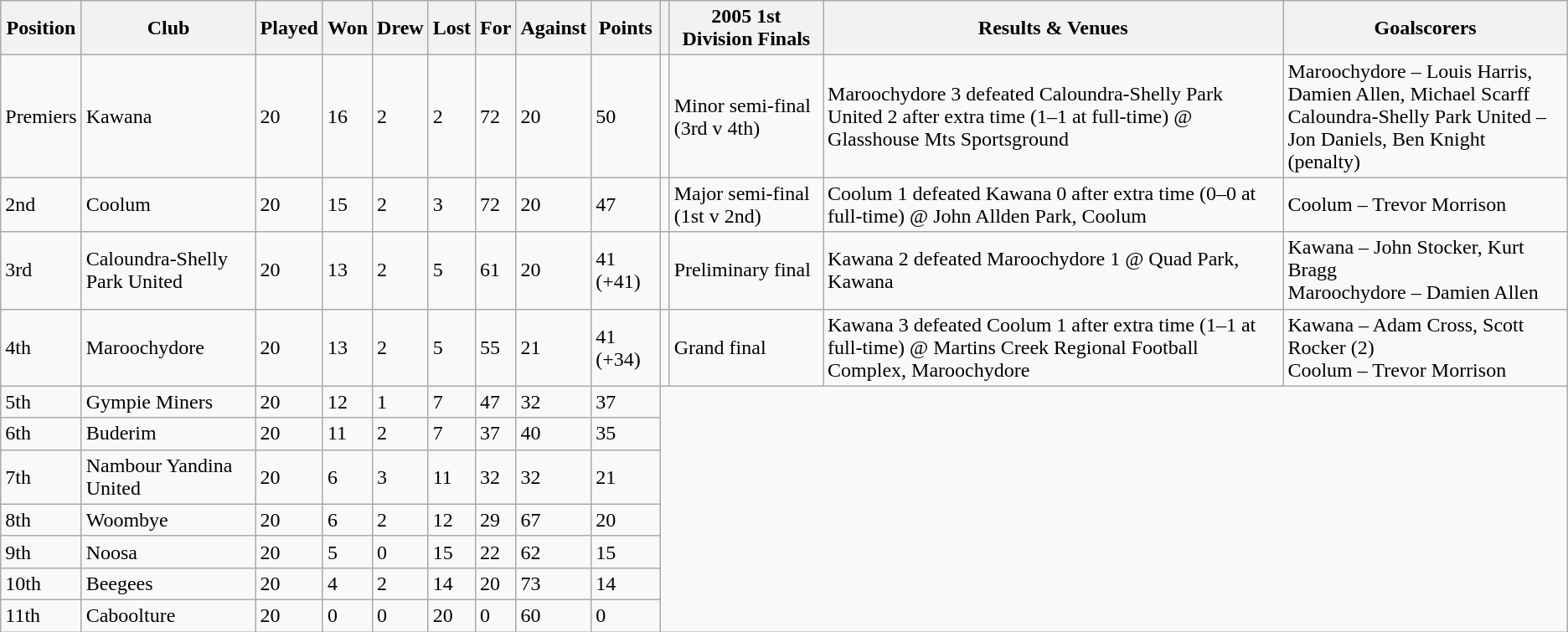<table class="wikitable">
<tr>
<th>Position</th>
<th>Club</th>
<th>Played</th>
<th>Won</th>
<th>Drew</th>
<th>Lost</th>
<th>For</th>
<th>Against</th>
<th>Points</th>
<th></th>
<th>2005 1st Division Finals</th>
<th>Results & Venues</th>
<th>Goalscorers</th>
</tr>
<tr>
<td>Premiers</td>
<td>Kawana</td>
<td>20</td>
<td>16</td>
<td>2</td>
<td>2</td>
<td>72</td>
<td>20</td>
<td>50</td>
<td></td>
<td>Minor semi-final (3rd v 4th)</td>
<td>Maroochydore 3 defeated Caloundra-Shelly Park United 2 after extra time (1–1 at full-time) @ Glasshouse Mts Sportsground</td>
<td>Maroochydore – Louis Harris, Damien Allen, Michael Scarff<br>Caloundra-Shelly Park United – Jon Daniels, Ben Knight (penalty)</td>
</tr>
<tr>
<td>2nd</td>
<td>Coolum</td>
<td>20</td>
<td>15</td>
<td>2</td>
<td>3</td>
<td>72</td>
<td>20</td>
<td>47</td>
<td></td>
<td>Major semi-final (1st v 2nd)</td>
<td>Coolum 1 defeated Kawana 0 after extra time (0–0 at full-time) @ John Allden Park, Coolum</td>
<td>Coolum – Trevor Morrison</td>
</tr>
<tr>
<td>3rd</td>
<td>Caloundra-Shelly Park United</td>
<td>20</td>
<td>13</td>
<td>2</td>
<td>5</td>
<td>61</td>
<td>20</td>
<td>41 (+41)</td>
<td></td>
<td>Preliminary final</td>
<td>Kawana 2 defeated Maroochydore 1 @ Quad Park, Kawana</td>
<td>Kawana – John Stocker, Kurt Bragg<br>Maroochydore – Damien Allen</td>
</tr>
<tr>
<td>4th</td>
<td>Maroochydore</td>
<td>20</td>
<td>13</td>
<td>2</td>
<td>5</td>
<td>55</td>
<td>21</td>
<td>41 (+34)</td>
<td></td>
<td>Grand final</td>
<td>Kawana 3 defeated Coolum 1 after extra time (1–1 at full-time) @ Martins Creek Regional Football Complex, Maroochydore</td>
<td>Kawana – Adam Cross, Scott Rocker (2)<br>Coolum – Trevor Morrison</td>
</tr>
<tr>
<td>5th</td>
<td>Gympie Miners</td>
<td>20</td>
<td>12</td>
<td>1</td>
<td>7</td>
<td>47</td>
<td>32</td>
<td>37</td>
</tr>
<tr>
<td>6th</td>
<td>Buderim</td>
<td>20</td>
<td>11</td>
<td>2</td>
<td>7</td>
<td>37</td>
<td>40</td>
<td>35</td>
</tr>
<tr>
<td>7th</td>
<td>Nambour Yandina United</td>
<td>20</td>
<td>6</td>
<td>3</td>
<td>11</td>
<td>32</td>
<td>32</td>
<td>21</td>
</tr>
<tr>
<td>8th</td>
<td>Woombye</td>
<td>20</td>
<td>6</td>
<td>2</td>
<td>12</td>
<td>29</td>
<td>67</td>
<td>20</td>
</tr>
<tr>
<td>9th</td>
<td>Noosa</td>
<td>20</td>
<td>5</td>
<td>0</td>
<td>15</td>
<td>22</td>
<td>62</td>
<td>15</td>
</tr>
<tr>
<td>10th</td>
<td>Beegees</td>
<td>20</td>
<td>4</td>
<td>2</td>
<td>14</td>
<td>20</td>
<td>73</td>
<td>14</td>
</tr>
<tr>
<td>11th</td>
<td>Caboolture</td>
<td>20</td>
<td>0</td>
<td>0</td>
<td>20</td>
<td>0</td>
<td>60</td>
<td>0</td>
</tr>
</table>
